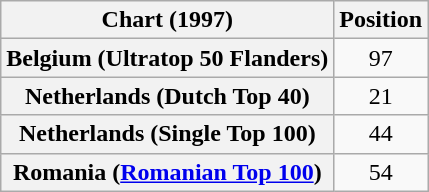<table class="wikitable sortable plainrowheaders" style="text-align:center;">
<tr>
<th>Chart (1997)</th>
<th>Position</th>
</tr>
<tr>
<th scope="row">Belgium (Ultratop 50 Flanders)</th>
<td>97</td>
</tr>
<tr>
<th scope="row">Netherlands (Dutch Top 40)</th>
<td>21</td>
</tr>
<tr>
<th scope="row">Netherlands (Single Top 100)</th>
<td>44</td>
</tr>
<tr>
<th scope="row">Romania (<a href='#'>Romanian Top 100</a>)</th>
<td>54</td>
</tr>
</table>
